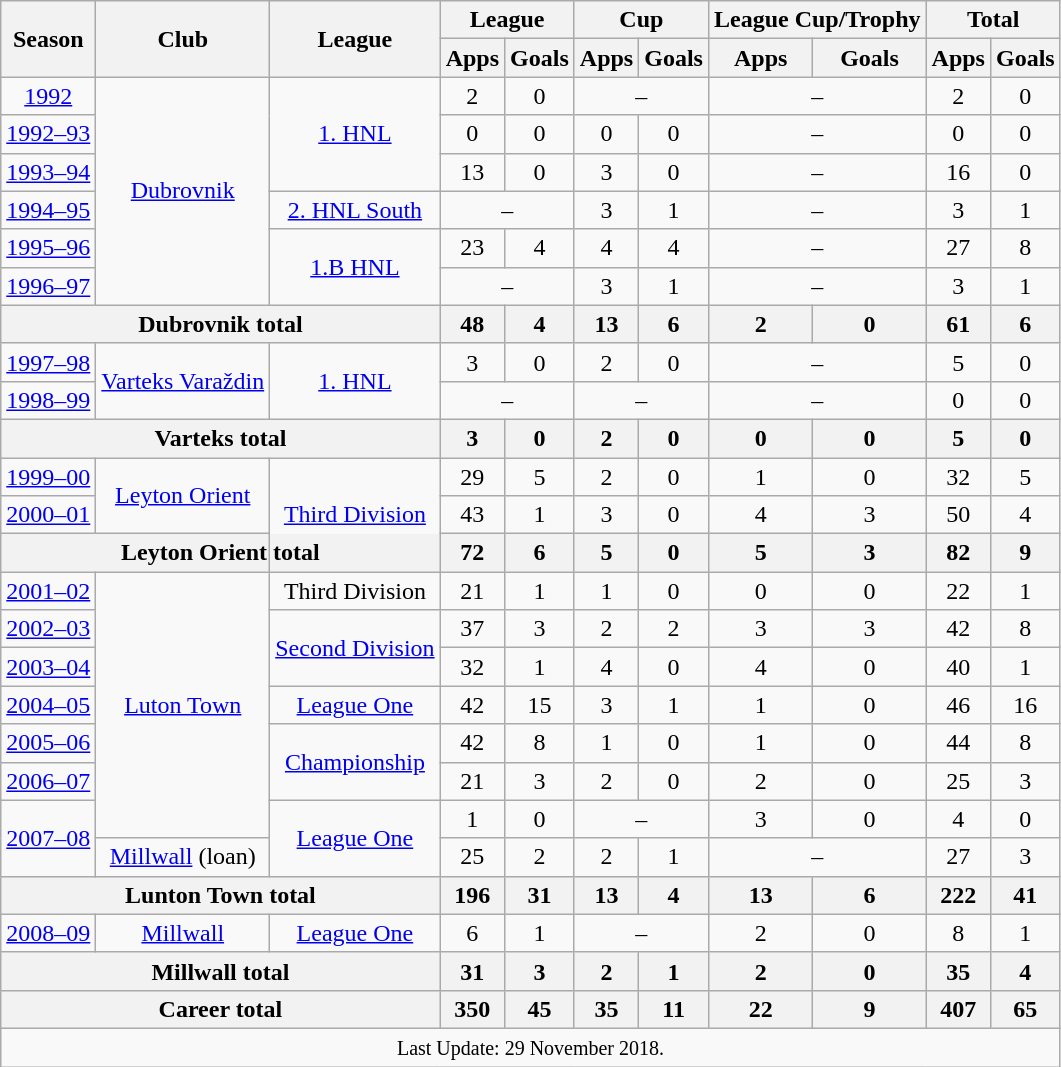<table class="wikitable" style="font-size:100%; text-align: center">
<tr>
<th rowspan="2">Season</th>
<th rowspan="2">Club</th>
<th rowspan="2">League</th>
<th colspan="2">League</th>
<th colspan="2">Cup</th>
<th colspan="2">League Cup/Trophy</th>
<th colspan="2">Total</th>
</tr>
<tr>
<th>Apps</th>
<th>Goals</th>
<th>Apps</th>
<th>Goals</th>
<th>Apps</th>
<th>Goals</th>
<th>Apps</th>
<th>Goals</th>
</tr>
<tr>
<td><a href='#'>1992</a></td>
<td rowspan="6" valign="center"><a href='#'>Dubrovnik</a></td>
<td rowspan="3" valign="center"><a href='#'>1. HNL</a></td>
<td>2</td>
<td>0</td>
<td colspan="2">–</td>
<td colspan="2">–</td>
<td>2</td>
<td>0</td>
</tr>
<tr>
<td><a href='#'>1992–93</a></td>
<td>0</td>
<td>0</td>
<td>0</td>
<td>0</td>
<td colspan="2">–</td>
<td>0</td>
<td>0</td>
</tr>
<tr>
<td><a href='#'>1993–94</a></td>
<td>13</td>
<td>0</td>
<td>3</td>
<td>0</td>
<td colspan="2">–</td>
<td>16</td>
<td>0</td>
</tr>
<tr>
<td><a href='#'>1994–95</a></td>
<td rowspan="1" valign="center"><a href='#'>2. HNL South</a></td>
<td colspan="2">–</td>
<td>3</td>
<td>1</td>
<td colspan="2">–</td>
<td>3</td>
<td>1</td>
</tr>
<tr>
<td><a href='#'>1995–96</a></td>
<td rowspan="2" valign="center"><a href='#'>1.B HNL</a></td>
<td>23</td>
<td>4</td>
<td>4</td>
<td>4</td>
<td colspan="2">–</td>
<td>27</td>
<td>8</td>
</tr>
<tr>
<td><a href='#'>1996–97</a></td>
<td colspan="2">–</td>
<td>3</td>
<td>1</td>
<td colspan="2">–</td>
<td>3</td>
<td>1</td>
</tr>
<tr>
<th colspan=3>Dubrovnik total</th>
<th>48</th>
<th>4</th>
<th>13</th>
<th>6</th>
<th>2</th>
<th>0</th>
<th>61</th>
<th>6</th>
</tr>
<tr>
<td><a href='#'>1997–98</a></td>
<td rowspan="2" valign="center"><a href='#'>Varteks Varaždin</a></td>
<td rowspan="2" valign="center"><a href='#'>1. HNL</a></td>
<td>3</td>
<td>0</td>
<td>2</td>
<td>0</td>
<td colspan="2">–</td>
<td>5</td>
<td>0</td>
</tr>
<tr>
<td><a href='#'>1998–99</a></td>
<td colspan="2">–</td>
<td colspan="2">–</td>
<td colspan="2">–</td>
<td>0</td>
<td>0</td>
</tr>
<tr>
<th colspan=3>Varteks total</th>
<th>3</th>
<th>0</th>
<th>2</th>
<th>0</th>
<th>0</th>
<th>0</th>
<th>5</th>
<th>0</th>
</tr>
<tr>
<td><a href='#'>1999–00</a></td>
<td rowspan="2" valign="center"><a href='#'>Leyton Orient</a></td>
<td rowspan="3" valign="center"><a href='#'>Third Division</a></td>
<td>29</td>
<td>5</td>
<td>2</td>
<td>0</td>
<td>1</td>
<td>0</td>
<td>32</td>
<td>5</td>
</tr>
<tr>
<td><a href='#'>2000–01</a></td>
<td>43</td>
<td>1</td>
<td>3</td>
<td>0</td>
<td>4</td>
<td>3</td>
<td>50</td>
<td>4</td>
</tr>
<tr>
<th colspan=3>Leyton Orient total</th>
<th>72</th>
<th>6</th>
<th>5</th>
<th>0</th>
<th>5</th>
<th>3</th>
<th>82</th>
<th>9</th>
</tr>
<tr>
<td><a href='#'>2001–02</a></td>
<td rowspan="7" valign="center"><a href='#'>Luton Town</a></td>
<td>Third Division</td>
<td>21</td>
<td>1</td>
<td>1</td>
<td>0</td>
<td>0</td>
<td>0</td>
<td>22</td>
<td>1</td>
</tr>
<tr>
<td><a href='#'>2002–03</a></td>
<td rowspan="2" valign="center"><a href='#'>Second Division</a></td>
<td>37</td>
<td>3</td>
<td>2</td>
<td>2</td>
<td>3</td>
<td>3</td>
<td>42</td>
<td>8</td>
</tr>
<tr>
<td><a href='#'>2003–04</a></td>
<td>32</td>
<td>1</td>
<td>4</td>
<td>0</td>
<td>4</td>
<td>0</td>
<td>40</td>
<td>1</td>
</tr>
<tr>
<td><a href='#'>2004–05</a></td>
<td rowspan="1" valign="center"><a href='#'>League One</a></td>
<td>42</td>
<td>15</td>
<td>3</td>
<td>1</td>
<td>1</td>
<td>0</td>
<td>46</td>
<td>16</td>
</tr>
<tr>
<td><a href='#'>2005–06</a></td>
<td rowspan="2" valign="center"><a href='#'>Championship</a></td>
<td>42</td>
<td>8</td>
<td>1</td>
<td>0</td>
<td>1</td>
<td>0</td>
<td>44</td>
<td>8</td>
</tr>
<tr>
<td><a href='#'>2006–07</a></td>
<td>21</td>
<td>3</td>
<td>2</td>
<td>0</td>
<td>2</td>
<td>0</td>
<td>25</td>
<td>3</td>
</tr>
<tr>
<td rowspan="2" valign="center"><a href='#'>2007–08</a></td>
<td rowspan="2" valign="center"><a href='#'>League One</a></td>
<td>1</td>
<td>0</td>
<td colspan="2">–</td>
<td>3</td>
<td>0</td>
<td>4</td>
<td>0</td>
</tr>
<tr>
<td><a href='#'>Millwall</a> (loan)</td>
<td>25</td>
<td>2</td>
<td>2</td>
<td>1</td>
<td colspan="2">–</td>
<td>27</td>
<td>3</td>
</tr>
<tr>
<th colspan=3>Lunton Town total</th>
<th>196</th>
<th>31</th>
<th>13</th>
<th>4</th>
<th>13</th>
<th>6</th>
<th>222</th>
<th>41</th>
</tr>
<tr>
<td><a href='#'>2008–09</a></td>
<td rowspan="1" valign="center"><a href='#'>Millwall</a></td>
<td rowspan="1" valign="center"><a href='#'>League One</a></td>
<td>6</td>
<td>1</td>
<td colspan="2">–</td>
<td>2</td>
<td>0</td>
<td>8</td>
<td>1</td>
</tr>
<tr>
<th colspan=3>Millwall total</th>
<th>31</th>
<th>3</th>
<th>2</th>
<th>1</th>
<th>2</th>
<th>0</th>
<th>35</th>
<th>4</th>
</tr>
<tr>
<th colspan=3>Career total</th>
<th>350</th>
<th>45</th>
<th>35</th>
<th>11</th>
<th>22</th>
<th>9</th>
<th>407</th>
<th>65</th>
</tr>
<tr>
<td colspan="11"><small>Last Update: 29 November 2018.</small></td>
</tr>
</table>
